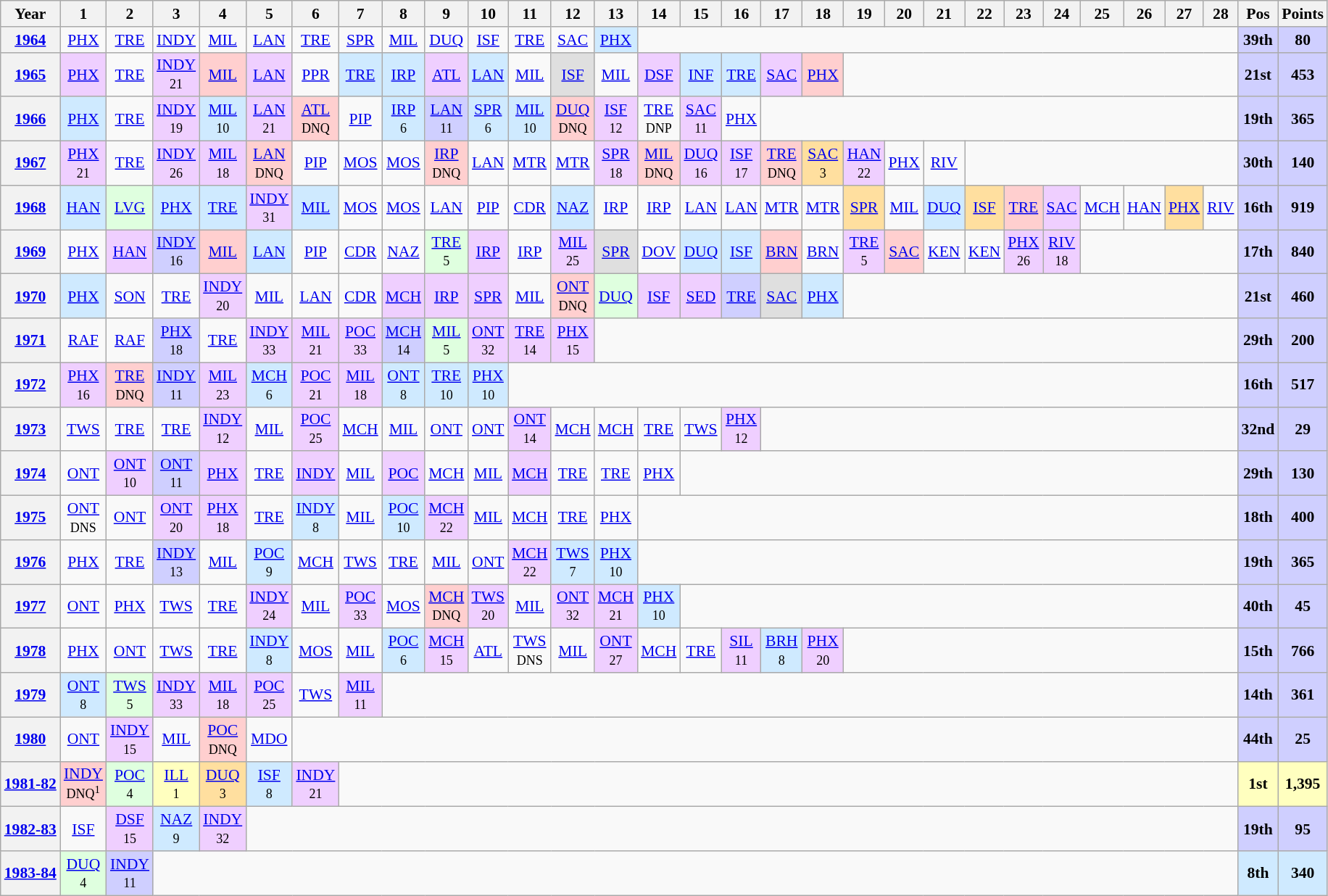<table class="wikitable" style="text-align:center; font-size:90%">
<tr>
<th>Year</th>
<th>1</th>
<th>2</th>
<th>3</th>
<th>4</th>
<th>5</th>
<th>6</th>
<th>7</th>
<th>8</th>
<th>9</th>
<th>10</th>
<th>11</th>
<th>12</th>
<th>13</th>
<th>14</th>
<th>15</th>
<th>16</th>
<th>17</th>
<th>18</th>
<th>19</th>
<th>20</th>
<th>21</th>
<th>22</th>
<th>23</th>
<th>24</th>
<th>25</th>
<th>26</th>
<th>27</th>
<th>28</th>
<th>Pos</th>
<th>Points</th>
</tr>
<tr>
<th><a href='#'>1964</a></th>
<td><a href='#'>PHX</a><br><small> </small></td>
<td><a href='#'>TRE</a><br></td>
<td><a href='#'>INDY</a><br><small> </small></td>
<td><a href='#'>MIL</a><br><small> </small></td>
<td><a href='#'>LAN</a><br></td>
<td><a href='#'>TRE</a><br></td>
<td><a href='#'>SPR</a><br></td>
<td><a href='#'>MIL</a><br></td>
<td><a href='#'>DUQ</a><br></td>
<td><a href='#'>ISF</a><br></td>
<td><a href='#'>TRE</a><br></td>
<td><a href='#'>SAC</a><br></td>
<td style="background:#CFEAFF;"><a href='#'>PHX</a><br></td>
<td colspan=15></td>
<th style="background:#CFCFFF;">39th</th>
<th style="background:#CFCFFF;">80</th>
</tr>
<tr>
<th><a href='#'>1965</a></th>
<td style="background:#EFCFFF;"><a href='#'>PHX</a><br></td>
<td><a href='#'>TRE</a><br></td>
<td style="background:#EFCFFF;"><a href='#'>INDY</a><br><small>21</small></td>
<td style="background:#FFCFCF;"><a href='#'>MIL</a><br></td>
<td style="background:#EFCFFF;"><a href='#'>LAN</a><br></td>
<td><a href='#'>PPR</a><br></td>
<td style="background:#CFEAFF;"><a href='#'>TRE</a><br></td>
<td style="background:#CFEAFF;"><a href='#'>IRP</a><br></td>
<td style="background:#EFCFFF;"><a href='#'>ATL</a><br></td>
<td style="background:#CFEAFF;"><a href='#'>LAN</a><br></td>
<td><a href='#'>MIL</a><br></td>
<td style="background:#DFDFDF;"><a href='#'>ISF</a><br></td>
<td><a href='#'>MIL</a><br></td>
<td style="background:#EFCFFF;"><a href='#'>DSF</a><br></td>
<td style="background:#CFEAFF;"><a href='#'>INF</a><br></td>
<td style="background:#CFEAFF;"><a href='#'>TRE</a><br></td>
<td style="background:#EFCFFF;"><a href='#'>SAC</a><br></td>
<td style="background:#FFCFCF;"><a href='#'>PHX</a><br></td>
<td colspan=10></td>
<th style="background:#CFCFFF;">21st</th>
<th style="background:#CFCFFF;">453</th>
</tr>
<tr>
<th><a href='#'>1966</a></th>
<td style="background:#CFEAFF;"><a href='#'>PHX</a><br></td>
<td><a href='#'>TRE</a><br><small> </small></td>
<td style="background:#EFCFFF;"><a href='#'>INDY</a><br><small>19</small></td>
<td style="background:#CFEAFF;"><a href='#'>MIL</a><br><small>10</small></td>
<td style="background:#EFCFFF;"><a href='#'>LAN</a><br><small>21</small></td>
<td style="background:#FFCFCF;"><a href='#'>ATL</a><br><small>DNQ</small></td>
<td><a href='#'>PIP</a></td>
<td style="background:#CFEAFF;"><a href='#'>IRP</a><br><small>6</small></td>
<td style="background:#CFCFFF;"><a href='#'>LAN</a><br><small>11</small></td>
<td style="background:#CFEAFF;"><a href='#'>SPR</a><br><small>6</small></td>
<td style="background:#CFEAFF;"><a href='#'>MIL</a><br><small>10</small></td>
<td style="background:#FFCFCF;"><a href='#'>DUQ</a><br><small>DNQ</small></td>
<td style="background:#EFCFFF;"><a href='#'>ISF</a><br><small>12</small></td>
<td><a href='#'>TRE</a><br><small>DNP</small></td>
<td style="background:#EFCFFF;"><a href='#'>SAC</a><br><small>11</small></td>
<td><a href='#'>PHX</a><br><small> </small></td>
<td colspan=12></td>
<th style="background:#CFCFFF;">19th</th>
<th style="background:#CFCFFF;">365</th>
</tr>
<tr>
<th><a href='#'>1967</a></th>
<td style="background:#EFCFFF;"><a href='#'>PHX</a><br><small>21</small></td>
<td><a href='#'>TRE</a><br><small> </small></td>
<td style="background:#EFCFFF;"><a href='#'>INDY</a><br><small>26</small></td>
<td style="background:#EFCFFF;"><a href='#'>MIL</a><br><small>18</small></td>
<td style="background:#FFCFCF;"><a href='#'>LAN</a><br><small>DNQ</small></td>
<td><a href='#'>PIP</a></td>
<td><a href='#'>MOS</a><br><small> </small></td>
<td><a href='#'>MOS</a><br><small> </small></td>
<td style="background:#FFCFCF;"><a href='#'>IRP</a><br><small>DNQ</small></td>
<td><a href='#'>LAN</a><br><small> </small></td>
<td><a href='#'>MTR</a><br><small> </small></td>
<td><a href='#'>MTR</a><br><small> </small></td>
<td style="background:#EFCFFF;"><a href='#'>SPR</a><br><small>18</small></td>
<td style="background:#FFCFCF;"><a href='#'>MIL</a><br><small>DNQ</small></td>
<td style="background:#EFCFFF;"><a href='#'>DUQ</a><br><small>16</small></td>
<td style="background:#EFCFFF;"><a href='#'>ISF</a><br><small>17</small></td>
<td style="background:#FFCFCF;"><a href='#'>TRE</a><br><small>DNQ</small></td>
<td style="background:#FFDF9F;"><a href='#'>SAC</a><br><small>3</small></td>
<td style="background:#EFCFFF;"><a href='#'>HAN</a><br><small>22</small></td>
<td><a href='#'>PHX</a><br><small> </small></td>
<td><a href='#'>RIV</a><br><small> </small></td>
<td colspan=7></td>
<th style="background:#CFCFFF;">30th</th>
<th style="background:#CFCFFF;">140</th>
</tr>
<tr>
<th><a href='#'>1968</a></th>
<td style="background:#CFEAFF;"><a href='#'>HAN</a><br></td>
<td style="background:#DFFFDF;"><a href='#'>LVG</a><br></td>
<td style="background:#CFEAFF;"><a href='#'>PHX</a><br></td>
<td style="background:#CFEAFF;"><a href='#'>TRE</a><br></td>
<td style="background:#EFCFFF;"><a href='#'>INDY</a><br><small>31</small></td>
<td style="background:#CFEAFF;"><a href='#'>MIL</a><br></td>
<td><a href='#'>MOS</a><br></td>
<td><a href='#'>MOS</a><br></td>
<td><a href='#'>LAN</a><br></td>
<td><a href='#'>PIP</a><br></td>
<td><a href='#'>CDR</a><br></td>
<td style="background:#CFEAFF;"><a href='#'>NAZ</a><br></td>
<td><a href='#'>IRP</a><br></td>
<td><a href='#'>IRP</a><br></td>
<td><a href='#'>LAN</a><br></td>
<td><a href='#'>LAN</a><br></td>
<td><a href='#'>MTR</a><br></td>
<td><a href='#'>MTR</a><br></td>
<td style="background:#FFDF9F;"><a href='#'>SPR</a><br></td>
<td><a href='#'>MIL</a><br></td>
<td style="background:#CFEAFF;"><a href='#'>DUQ</a><br></td>
<td style="background:#FFDF9F;"><a href='#'>ISF</a><br></td>
<td style="background:#FFCFCF;"><a href='#'>TRE</a><br></td>
<td style="background:#EFCFFF;"><a href='#'>SAC</a><br></td>
<td><a href='#'>MCH</a><br></td>
<td><a href='#'>HAN</a><br></td>
<td style="background:#FFDF9F;"><a href='#'>PHX</a><br></td>
<td><a href='#'>RIV</a><br></td>
<th style="background:#CFCFFF;">16th</th>
<th style="background:#CFCFFF;">919</th>
</tr>
<tr>
<th><a href='#'>1969</a></th>
<td><a href='#'>PHX</a><br></td>
<td style="background:#EFCFFF;"><a href='#'>HAN</a><br></td>
<td style="background:#CFCFFF;"><a href='#'>INDY</a><br><small>16</small></td>
<td style="background:#FFCFCF;"><a href='#'>MIL</a><br></td>
<td style="background:#CFEAFF;"><a href='#'>LAN</a><br></td>
<td><a href='#'>PIP</a><br></td>
<td><a href='#'>CDR</a><br></td>
<td><a href='#'>NAZ</a><br></td>
<td style="background:#DFFFDF;"><a href='#'>TRE</a><br><small>5</small></td>
<td style="background:#EFCFFF;"><a href='#'>IRP</a><br></td>
<td><a href='#'>IRP</a><br></td>
<td style="background:#EFCFFF;"><a href='#'>MIL</a><br><small>25</small></td>
<td style="background:#DFDFDF;"><a href='#'>SPR</a><br></td>
<td><a href='#'>DOV</a><br><small> </small></td>
<td style="background:#CFEAFF;"><a href='#'>DUQ</a><br></td>
<td style="background:#CFEAFF;"><a href='#'>ISF</a><br></td>
<td style="background:#FFCFCF;"><a href='#'>BRN</a><br></td>
<td><a href='#'>BRN</a><br></td>
<td style="background:#EFCFFF;"><a href='#'>TRE</a><br><small>5</small></td>
<td style="background:#FFCFCF;"><a href='#'>SAC</a><br></td>
<td><a href='#'>KEN</a><br><small> </small></td>
<td><a href='#'>KEN</a><br></td>
<td style="background:#EFCFFF;"><a href='#'>PHX</a><br><small>26</small></td>
<td style="background:#EFCFFF;"><a href='#'>RIV</a><br><small>18</small></td>
<td colspan=4></td>
<th style="background:#CFCFFF;">17th</th>
<th style="background:#CFCFFF;">840</th>
</tr>
<tr>
<th><a href='#'>1970</a></th>
<td style="background:#CFEAFF;"><a href='#'>PHX</a><br></td>
<td><a href='#'>SON</a><br></td>
<td><a href='#'>TRE</a><br></td>
<td style="background:#EFCFFF;"><a href='#'>INDY</a><br><small>20</small></td>
<td><a href='#'>MIL</a><br><small> </small></td>
<td><a href='#'>LAN</a><br></td>
<td><a href='#'>CDR</a><br></td>
<td style="background:#EFCFFF;"><a href='#'>MCH</a><br></td>
<td style="background:#EFCFFF;"><a href='#'>IRP</a><br></td>
<td style="background:#EFCFFF;"><a href='#'>SPR</a><br></td>
<td><a href='#'>MIL</a><br></td>
<td style="background:#FFCFCF;"><a href='#'>ONT</a><br><small>DNQ</small></td>
<td style="background:#DFFFDF;"><a href='#'>DUQ</a><br></td>
<td style="background:#EFCFFF;"><a href='#'>ISF</a><br></td>
<td style="background:#EFCFFF;"><a href='#'>SED</a><br></td>
<td style="background:#CFCFFF;"><a href='#'>TRE</a><br></td>
<td style="background:#DFDFDF;"><a href='#'>SAC</a><br></td>
<td style="background:#CFEAFF;"><a href='#'>PHX</a><br></td>
<td colspan=10></td>
<th style="background:#CFCFFF;">21st</th>
<th style="background:#CFCFFF;">460</th>
</tr>
<tr>
<th><a href='#'>1971</a></th>
<td><a href='#'>RAF</a><br><small> </small></td>
<td><a href='#'>RAF</a><br><small> </small></td>
<td style="background:#CFCFFF;"><a href='#'>PHX</a><br><small>18</small></td>
<td><a href='#'>TRE</a><br><small> </small></td>
<td style="background:#EFCFFF;"><a href='#'>INDY</a><br><small>33</small></td>
<td style="background:#EFCFFF;"><a href='#'>MIL</a><br><small>21</small></td>
<td style="background:#EFCFFF;"><a href='#'>POC</a><br><small>33</small></td>
<td style="background:#CFCFFF;"><a href='#'>MCH</a><br><small>14</small></td>
<td style="background:#DFFFDF;"><a href='#'>MIL</a><br><small>5</small></td>
<td style="background:#EFCFFF;"><a href='#'>ONT</a><br><small>32</small></td>
<td style="background:#EFCFFF;"><a href='#'>TRE</a><br><small>14</small></td>
<td style="background:#EFCFFF;"><a href='#'>PHX</a><br><small>15</small></td>
<td colspan=16></td>
<th style="background:#CFCFFF;">29th</th>
<th style="background:#CFCFFF;">200</th>
</tr>
<tr>
<th><a href='#'>1972</a></th>
<td style="background:#EFCFFF;"><a href='#'>PHX</a><br><small>16</small></td>
<td style="background:#FFCFCF;"><a href='#'>TRE</a><br><small>DNQ</small></td>
<td style="background:#CFCFFF;"><a href='#'>INDY</a><br><small>11</small></td>
<td style="background:#EFCFFF;"><a href='#'>MIL</a><br><small>23</small></td>
<td style="background:#CFEAFF;"><a href='#'>MCH</a><br><small>6</small></td>
<td style="background:#EFCFFF;"><a href='#'>POC</a><br><small>21</small></td>
<td style="background:#EFCFFF;"><a href='#'>MIL</a><br><small>18</small></td>
<td style="background:#CFEAFF;"><a href='#'>ONT</a><br><small>8</small></td>
<td style="background:#CFEAFF;"><a href='#'>TRE</a><br><small>10</small></td>
<td style="background:#CFEAFF;"><a href='#'>PHX</a><br><small>10</small></td>
<td colspan=18></td>
<th style="background:#CFCFFF;">16th</th>
<th style="background:#CFCFFF;">517</th>
</tr>
<tr>
<th><a href='#'>1973</a></th>
<td><a href='#'>TWS</a><br><small> </small></td>
<td><a href='#'>TRE</a><br><small> </small></td>
<td><a href='#'>TRE</a><br><small> </small></td>
<td style="background:#EFCFFF;"><a href='#'>INDY</a><br><small>12</small></td>
<td><a href='#'>MIL</a><br><small> </small></td>
<td style="background:#EFCFFF;"><a href='#'>POC</a><br><small>25</small></td>
<td><a href='#'>MCH</a><br><small> </small></td>
<td><a href='#'>MIL</a><br><small> </small></td>
<td><a href='#'>ONT</a><br><small> </small></td>
<td><a href='#'>ONT</a></td>
<td style="background:#EFCFFF;"><a href='#'>ONT</a><br><small>14</small></td>
<td><a href='#'>MCH</a><br><small> </small></td>
<td><a href='#'>MCH</a><br><small> </small></td>
<td><a href='#'>TRE</a><br><small> </small></td>
<td><a href='#'>TWS</a><br><small> </small></td>
<td style="background:#EFCFFF;"><a href='#'>PHX</a><br><small>12</small></td>
<td colspan=12></td>
<th style="background:#CFCFFF;">32nd</th>
<th style="background:#CFCFFF;">29</th>
</tr>
<tr>
<th><a href='#'>1974</a></th>
<td><a href='#'>ONT</a></td>
<td style="background:#EFCFFF;"><a href='#'>ONT</a><br><small>10</small></td>
<td style="background:#CFCFFF;"><a href='#'>ONT</a><br><small>11</small></td>
<td style="background:#EFCFFF;"><a href='#'>PHX</a><br></td>
<td><a href='#'>TRE</a><br></td>
<td style="background:#EFCFFF;"><a href='#'>INDY</a><br></td>
<td><a href='#'>MIL</a><br></td>
<td style="background:#EFCFFF;"><a href='#'>POC</a><br></td>
<td><a href='#'>MCH</a><br></td>
<td><a href='#'>MIL</a><br></td>
<td style="background:#EFCFFF;"><a href='#'>MCH</a><br></td>
<td><a href='#'>TRE</a><br></td>
<td><a href='#'>TRE</a><br></td>
<td><a href='#'>PHX</a><br></td>
<td colspan=14></td>
<th style="background:#CFCFFF;">29th</th>
<th style="background:#CFCFFF;">130</th>
</tr>
<tr>
<th><a href='#'>1975</a></th>
<td><a href='#'>ONT</a><br><small>DNS</small></td>
<td><a href='#'>ONT</a></td>
<td style="background:#EFCFFF;"><a href='#'>ONT</a><br><small>20</small></td>
<td style="background:#EFCFFF;"><a href='#'>PHX</a><br><small>18</small></td>
<td><a href='#'>TRE</a><br><small> </small></td>
<td style="background:#CFEAFF;"><a href='#'>INDY</a><br><small>8</small></td>
<td><a href='#'>MIL</a><br><small></small></td>
<td style="background:#CFEAFF;"><a href='#'>POC</a><br><small>10</small></td>
<td style="background:#EFCFFF;"><a href='#'>MCH</a><br><small>22</small></td>
<td><a href='#'>MIL</a><br><small> </small></td>
<td><a href='#'>MCH</a><br><small> </small></td>
<td><a href='#'>TRE</a><br><small> </small></td>
<td><a href='#'>PHX</a><br><small> </small></td>
<td colspan=15></td>
<th style="background:#CFCFFF;">18th</th>
<th style="background:#CFCFFF;">400</th>
</tr>
<tr>
<th><a href='#'>1976</a></th>
<td><a href='#'>PHX</a><br><small> </small></td>
<td><a href='#'>TRE</a><br><small> </small></td>
<td style="background:#CFCFFF;"><a href='#'>INDY</a><br><small>13</small></td>
<td><a href='#'>MIL</a><br><small> </small></td>
<td style="background:#CFEAFF;"><a href='#'>POC</a><br><small>9</small></td>
<td><a href='#'>MCH</a><br><small> </small></td>
<td><a href='#'>TWS</a><br><small> </small></td>
<td><a href='#'>TRE</a><br><small> </small></td>
<td><a href='#'>MIL</a></td>
<td><a href='#'>ONT</a><br><small> </small></td>
<td style="background:#EFCFFF;"><a href='#'>MCH</a><br><small>22</small></td>
<td style="background:#CFEAFF;"><a href='#'>TWS</a><br><small>7</small></td>
<td style="background:#CFEAFF;"><a href='#'>PHX</a><br><small>10</small></td>
<td colspan=15></td>
<th style="background:#CFCFFF;">19th</th>
<th style="background:#CFCFFF;">365</th>
</tr>
<tr>
<th><a href='#'>1977</a></th>
<td><a href='#'>ONT</a><br><small> </small></td>
<td><a href='#'>PHX</a><br><small> </small></td>
<td><a href='#'>TWS</a><br><small> </small></td>
<td><a href='#'>TRE</a><br><small> </small></td>
<td style="background:#EFCFFF;"><a href='#'>INDY</a><br><small>24</small></td>
<td><a href='#'>MIL</a><br><small> </small></td>
<td style="background:#EFCFFF;"><a href='#'>POC</a><br><small>33</small></td>
<td><a href='#'>MOS</a><br><small> </small></td>
<td style="background:#FFCFCF;"><a href='#'>MCH</a><br><small>DNQ</small></td>
<td style="background:#EFCFFF;"><a href='#'>TWS</a><br><small>20</small></td>
<td><a href='#'>MIL</a><br><small></small></td>
<td style="background:#EFCFFF;"><a href='#'>ONT</a><br><small>32</small></td>
<td style="background:#EFCFFF;"><a href='#'>MCH</a><br><small>21</small></td>
<td style="background:#CFEAFF;"><a href='#'>PHX</a><br><small>10</small></td>
<td colspan=14></td>
<th style="background:#CFCFFF;">40th</th>
<th style="background:#CFCFFF;">45</th>
</tr>
<tr>
<th><a href='#'>1978</a></th>
<td><a href='#'>PHX</a><br><small> </small></td>
<td><a href='#'>ONT</a><br><small> </small></td>
<td><a href='#'>TWS</a><br><small> </small></td>
<td><a href='#'>TRE</a><br><small> </small></td>
<td style="background:#CFEAFF;"><a href='#'>INDY</a><br><small>8</small></td>
<td><a href='#'>MOS</a><br><small> </small></td>
<td><a href='#'>MIL</a><br><small> </small></td>
<td style="background:#CFEAFF;"><a href='#'>POC</a><br><small>6</small></td>
<td style="background:#EFCFFF;"><a href='#'>MCH</a><br><small>15</small></td>
<td><a href='#'>ATL</a><br><small> </small></td>
<td><a href='#'>TWS</a><br><small>DNS</small></td>
<td><a href='#'>MIL</a><br><small> </small></td>
<td style="background:#EFCFFF;"><a href='#'>ONT</a><br><small>27</small></td>
<td><a href='#'>MCH</a><br><small> </small></td>
<td><a href='#'>TRE</a><br><small> </small></td>
<td style="background:#EFCFFF;"><a href='#'>SIL</a><br><small>11</small></td>
<td style="background:#CFEAFF;"><a href='#'>BRH</a><br><small>8</small></td>
<td style="background:#EFCFFF;"><a href='#'>PHX</a><br><small>20</small></td>
<td colspan=10></td>
<th style="background:#CFCFFF;">15th</th>
<th style="background:#CFCFFF;">766</th>
</tr>
<tr>
<th><a href='#'>1979</a></th>
<td style="background:#CFEAFF;"><a href='#'>ONT</a><br><small>8</small></td>
<td style="background:#DFFFDF;"><a href='#'>TWS</a><br><small>5</small></td>
<td style="background:#EFCFFF;"><a href='#'>INDY</a><br><small>33</small></td>
<td style="background:#EFCFFF;"><a href='#'>MIL</a><br><small>18</small></td>
<td style="background:#EFCFFF;"><a href='#'>POC</a><br><small>25</small></td>
<td><a href='#'>TWS</a><br><small> </small></td>
<td style="background:#EFCFFF;"><a href='#'>MIL</a><br><small>11</small></td>
<td colspan=21></td>
<th style="background:#CFCFFF;">14th</th>
<th style="background:#CFCFFF;">361</th>
</tr>
<tr>
<th><a href='#'>1980</a></th>
<td><a href='#'>ONT</a></td>
<td style="background:#EFCFFF;"><a href='#'>INDY</a><br><small>15</small></td>
<td><a href='#'>MIL</a></td>
<td style="background:#FFCFCF;"><a href='#'>POC</a><br><small>DNQ</small></td>
<td><a href='#'>MDO</a></td>
<td colspan=23></td>
<th style="background:#CFCFFF;">44th</th>
<th style="background:#CFCFFF;">25</th>
</tr>
<tr>
<th><a href='#'>1981-82</a></th>
<td style="background:#FFCFCF;"><a href='#'>INDY</a><br><small>DNQ<sup>1</sup></small></td>
<td style="background:#DFFFDF;"><a href='#'>POC</a><br><small>4</small></td>
<td style="background:#FFFFBF;"><a href='#'>ILL</a><br><small>1</small></td>
<td style="background:#FFDF9F;"><a href='#'>DUQ</a><br><small>3</small></td>
<td style="background:#CFEAFF;"><a href='#'>ISF</a><br><small>8</small></td>
<td style="background:#EFCFFF;"><a href='#'>INDY</a><br><small>21</small></td>
<td colspan=22></td>
<th style="background:#FFFFBF;">1st</th>
<th style="background:#FFFFBF;">1,395</th>
</tr>
<tr>
<th><a href='#'>1982-83</a></th>
<td><a href='#'>ISF</a></td>
<td style="background:#EFCFFF;"><a href='#'>DSF</a><br><small>15</small></td>
<td style="background:#CFEAFF;"><a href='#'>NAZ</a><br><small>9</small></td>
<td style="background:#EFCFFF;"><a href='#'>INDY</a><br><small>32</small></td>
<td colspan=24></td>
<th style="background:#CFCFFF;">19th</th>
<th style="background:#CFCFFF;">95</th>
</tr>
<tr>
<th><a href='#'>1983-84</a></th>
<td style="background:#DFFFDF;"><a href='#'>DUQ</a><br><small>4</small></td>
<td style="background:#CFCFFF;"><a href='#'>INDY</a><br><small>11</small></td>
<td colspan=26></td>
<th style="background:#CFEAFF;">8th</th>
<th style="background:#CFEAFF;">340</th>
</tr>
</table>
